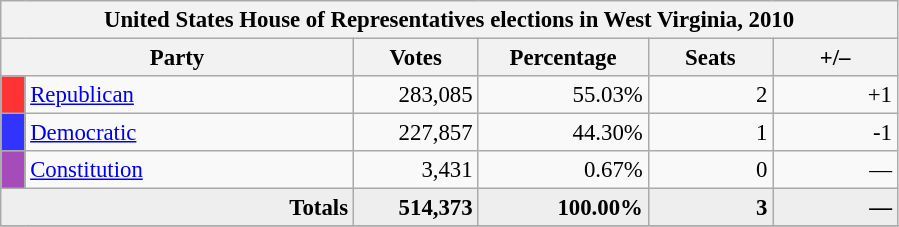<table class="wikitable" style="font-size: 95%;">
<tr>
<th colspan="6">United States House of Representatives elections in West Virginia, 2010</th>
</tr>
<tr>
<th colspan=2 style="width: 15em">Party</th>
<th style="width: 5em">Votes</th>
<th style="width: 7em">Percentage</th>
<th style="width: 5em">Seats</th>
<th style="width: 5em">+/–</th>
</tr>
<tr>
<th style="background-color:#FF3333; width: 3px"></th>
<td style="width: 130px"><a href='#'>Republican</a></td>
<td align="right">283,085</td>
<td align="right">55.03%</td>
<td align="right">2</td>
<td align="right">+1</td>
</tr>
<tr>
<th style="background-color:#3333FF; width: 3px"></th>
<td style="width: 130px"><a href='#'>Democratic</a></td>
<td align="right">227,857</td>
<td align="right">44.30%</td>
<td align="right">1</td>
<td align="right">-1</td>
</tr>
<tr>
<th style="background-color:#A54CBA; width: 3px"></th>
<td style="width: 130px"><a href='#'>Constitution</a></td>
<td align="right">3,431</td>
<td align="right">0.67%</td>
<td align="right">0</td>
<td align="right">—</td>
</tr>
<tr bgcolor="#EEEEEE">
<td colspan="2" align="right"><strong>Totals</strong></td>
<td align="right"><strong>514,373</strong></td>
<td align="right"><strong>100.00%</strong></td>
<td align="right"><strong>3</strong></td>
<td align="right"><strong>—</strong></td>
</tr>
<tr bgcolor="#EEEEEE">
</tr>
</table>
